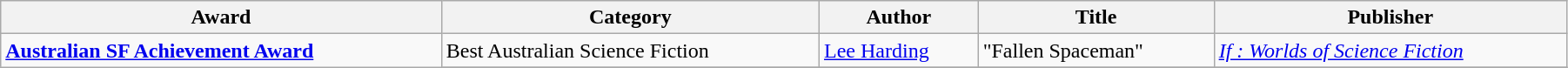<table class="wikitable" width=95%>
<tr>
<th>Award</th>
<th>Category</th>
<th>Author</th>
<th>Title</th>
<th>Publisher</th>
</tr>
<tr>
<td rowspan=2><strong><a href='#'> Australian SF Achievement Award</a></strong></td>
<td>Best Australian Science Fiction</td>
<td><a href='#'>Lee Harding</a></td>
<td>"Fallen Spaceman"</td>
<td><em><a href='#'>If : Worlds of Science Fiction</a></em></td>
</tr>
<tr>
</tr>
</table>
